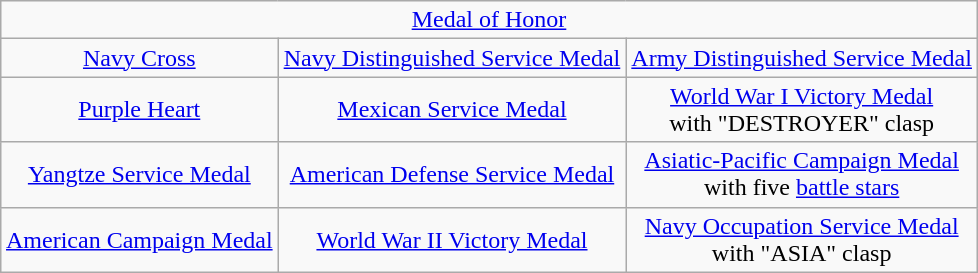<table class=wikitable style="margin:1em auto; text-align:center;">
<tr>
<td colspan=4><a href='#'>Medal of Honor</a></td>
</tr>
<tr>
<td><a href='#'>Navy Cross</a></td>
<td><a href='#'>Navy Distinguished Service Medal</a></td>
<td><a href='#'>Army Distinguished Service Medal</a></td>
</tr>
<tr>
<td><a href='#'>Purple Heart</a></td>
<td><a href='#'>Mexican Service Medal</a></td>
<td><a href='#'>World War I Victory Medal</a><br>with "DESTROYER" clasp</td>
</tr>
<tr>
<td><a href='#'>Yangtze Service Medal</a></td>
<td><a href='#'>American Defense Service Medal</a></td>
<td><a href='#'>Asiatic-Pacific Campaign Medal</a><br>with five <a href='#'>battle stars</a></td>
</tr>
<tr>
<td><a href='#'>American Campaign Medal</a></td>
<td><a href='#'>World War II Victory Medal</a></td>
<td><a href='#'>Navy Occupation Service Medal</a><br>with "ASIA" clasp</td>
</tr>
</table>
